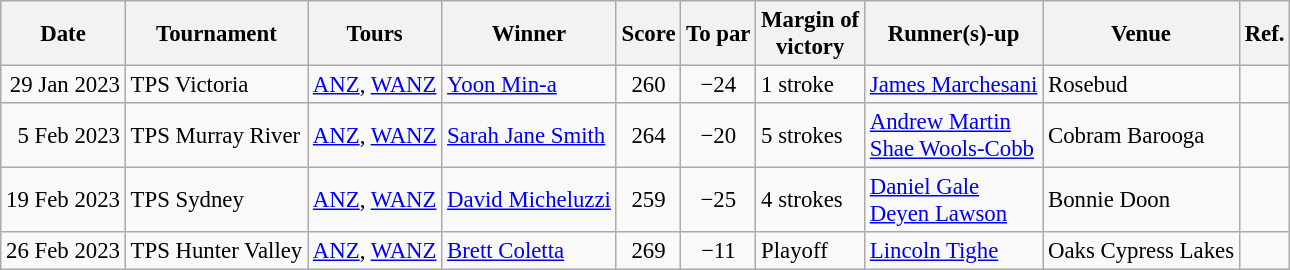<table class=wikitable style="font-size:95%">
<tr>
<th>Date</th>
<th>Tournament</th>
<th>Tours</th>
<th>Winner</th>
<th>Score</th>
<th>To par</th>
<th>Margin of<br>victory</th>
<th>Runner(s)-up</th>
<th>Venue</th>
<th>Ref.</th>
</tr>
<tr>
<td align=right>29 Jan 2023</td>
<td>TPS Victoria</td>
<td><a href='#'>ANZ</a>, <a href='#'>WANZ</a></td>
<td> <a href='#'>Yoon Min-a</a></td>
<td align=center>260</td>
<td align=center>−24</td>
<td>1 stroke</td>
<td> <a href='#'>James Marchesani</a></td>
<td>Rosebud</td>
<td></td>
</tr>
<tr>
<td align=right>5 Feb 2023</td>
<td>TPS Murray River</td>
<td><a href='#'>ANZ</a>, <a href='#'>WANZ</a></td>
<td> <a href='#'>Sarah Jane Smith</a></td>
<td align=center>264</td>
<td align=center>−20</td>
<td>5 strokes</td>
<td> <a href='#'>Andrew Martin</a><br> <a href='#'>Shae Wools-Cobb</a></td>
<td>Cobram Barooga</td>
<td></td>
</tr>
<tr>
<td align=right>19 Feb 2023</td>
<td>TPS Sydney</td>
<td><a href='#'>ANZ</a>, <a href='#'>WANZ</a></td>
<td> <a href='#'>David Micheluzzi</a></td>
<td align=center>259</td>
<td align=center>−25</td>
<td>4 strokes</td>
<td> <a href='#'>Daniel Gale</a><br> <a href='#'>Deyen Lawson</a></td>
<td>Bonnie Doon</td>
<td></td>
</tr>
<tr>
<td align=right>26 Feb 2023</td>
<td>TPS Hunter Valley</td>
<td><a href='#'>ANZ</a>, <a href='#'>WANZ</a></td>
<td> <a href='#'>Brett Coletta</a></td>
<td align=center>269</td>
<td align=center>−11</td>
<td>Playoff</td>
<td> <a href='#'>Lincoln Tighe</a></td>
<td>Oaks Cypress Lakes</td>
<td></td>
</tr>
</table>
